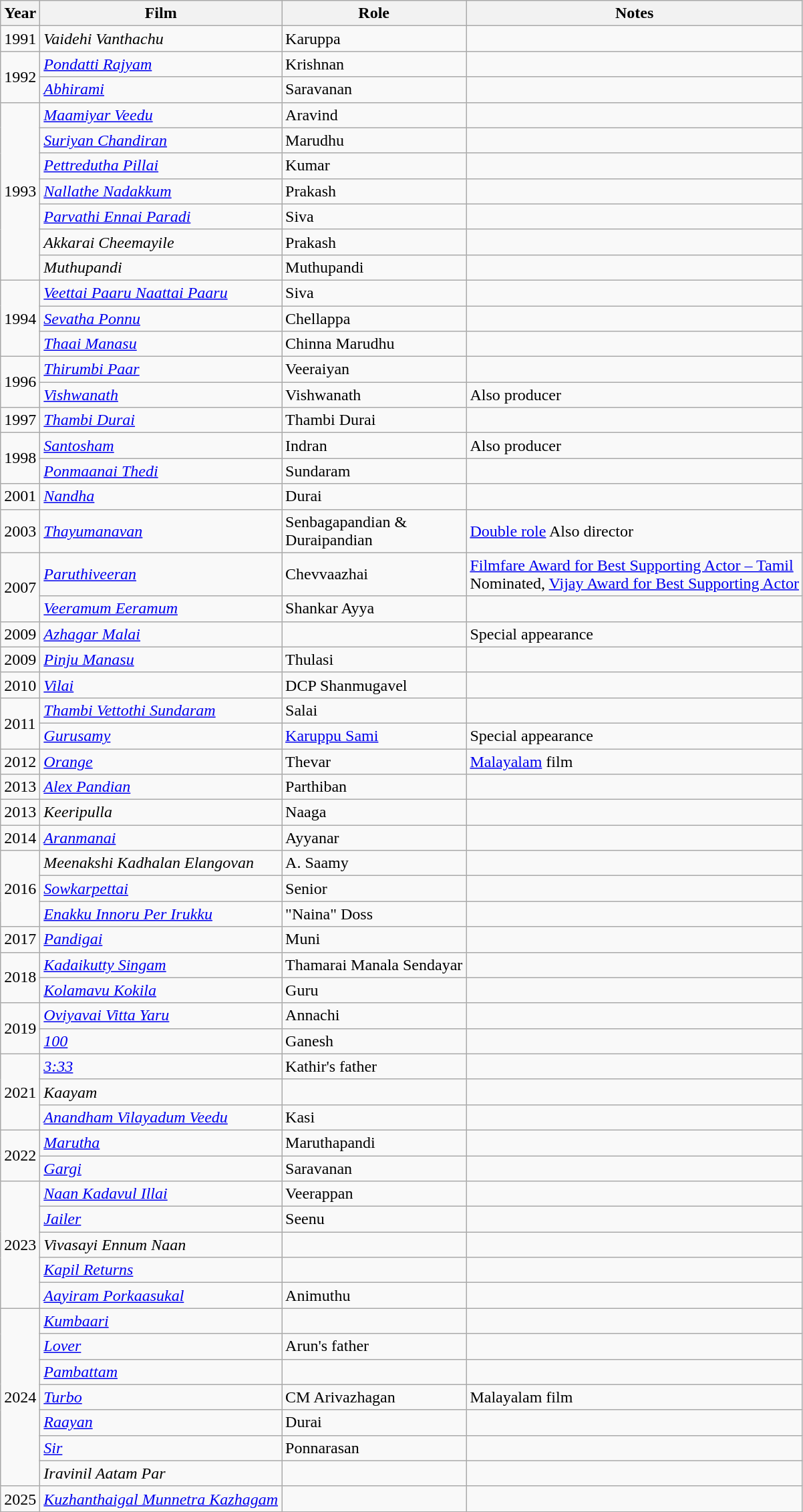<table class="wikitable sortable">
<tr>
<th>Year</th>
<th>Film</th>
<th>Role</th>
<th class=unsortable>Notes</th>
</tr>
<tr>
<td>1991</td>
<td><em>Vaidehi Vanthachu</em></td>
<td>Karuppa</td>
<td></td>
</tr>
<tr>
<td rowspan="2">1992</td>
<td><em><a href='#'>Pondatti Rajyam</a></em></td>
<td>Krishnan</td>
<td></td>
</tr>
<tr>
<td><em><a href='#'>Abhirami</a></em></td>
<td>Saravanan</td>
<td></td>
</tr>
<tr>
<td rowspan="7">1993</td>
<td><em><a href='#'>Maamiyar Veedu</a></em></td>
<td>Aravind</td>
<td></td>
</tr>
<tr>
<td><em><a href='#'>Suriyan Chandiran</a></em></td>
<td>Marudhu</td>
<td></td>
</tr>
<tr>
<td><em><a href='#'>Pettredutha Pillai</a></em></td>
<td>Kumar</td>
<td></td>
</tr>
<tr>
<td><em><a href='#'>Nallathe Nadakkum</a></em></td>
<td>Prakash</td>
<td></td>
</tr>
<tr>
<td><em><a href='#'>Parvathi Ennai Paradi</a></em></td>
<td>Siva</td>
<td></td>
</tr>
<tr>
<td><em>Akkarai Cheemayile</em></td>
<td>Prakash</td>
<td></td>
</tr>
<tr>
<td><em>Muthupandi</em></td>
<td>Muthupandi</td>
<td></td>
</tr>
<tr>
<td rowspan="3">1994</td>
<td><em><a href='#'>Veettai Paaru Naattai Paaru</a></em></td>
<td>Siva</td>
<td></td>
</tr>
<tr>
<td><em><a href='#'>Sevatha Ponnu</a></em></td>
<td>Chellappa</td>
<td></td>
</tr>
<tr>
<td><em><a href='#'>Thaai Manasu</a></em></td>
<td>Chinna Marudhu</td>
<td></td>
</tr>
<tr>
<td rowspan="2">1996</td>
<td><em><a href='#'>Thirumbi Paar</a></em></td>
<td>Veeraiyan</td>
<td></td>
</tr>
<tr>
<td><em><a href='#'>Vishwanath</a></em></td>
<td>Vishwanath</td>
<td>Also producer</td>
</tr>
<tr>
<td>1997</td>
<td><em><a href='#'>Thambi Durai</a></em></td>
<td>Thambi Durai</td>
<td></td>
</tr>
<tr>
<td rowspan="2">1998</td>
<td><em><a href='#'>Santosham</a></em></td>
<td>Indran</td>
<td>Also producer</td>
</tr>
<tr>
<td><em><a href='#'>Ponmaanai Thedi</a></em></td>
<td>Sundaram</td>
<td></td>
</tr>
<tr>
<td>2001</td>
<td><em><a href='#'>Nandha</a></em></td>
<td>Durai</td>
<td></td>
</tr>
<tr>
<td>2003</td>
<td><em><a href='#'>Thayumanavan</a></em></td>
<td>Senbagapandian &<br>Duraipandian</td>
<td><a href='#'>Double role</a>  Also director</td>
</tr>
<tr>
<td rowspan="2">2007</td>
<td><em><a href='#'>Paruthiveeran</a></em></td>
<td>Chevvaazhai</td>
<td><a href='#'>Filmfare Award for Best Supporting Actor – Tamil</a><br>Nominated, <a href='#'>Vijay Award for Best Supporting Actor</a></td>
</tr>
<tr>
<td><em><a href='#'>Veeramum Eeramum</a></em></td>
<td>Shankar Ayya</td>
<td></td>
</tr>
<tr>
<td>2009</td>
<td><em><a href='#'>Azhagar Malai</a></em></td>
<td></td>
<td>Special appearance</td>
</tr>
<tr>
<td>2009</td>
<td><em><a href='#'>Pinju Manasu</a></em></td>
<td>Thulasi</td>
<td></td>
</tr>
<tr>
<td>2010</td>
<td><em><a href='#'>Vilai</a></em></td>
<td>DCP Shanmugavel</td>
<td></td>
</tr>
<tr>
<td rowspan="2">2011</td>
<td><em><a href='#'>Thambi Vettothi Sundaram</a></em></td>
<td>Salai</td>
<td></td>
</tr>
<tr>
<td><em><a href='#'>Gurusamy</a></em></td>
<td><a href='#'>Karuppu Sami</a></td>
<td>Special appearance</td>
</tr>
<tr>
<td>2012</td>
<td><em><a href='#'>Orange</a></em></td>
<td>Thevar</td>
<td><a href='#'>Malayalam</a> film</td>
</tr>
<tr>
<td>2013</td>
<td><em><a href='#'>Alex Pandian</a></em></td>
<td>Parthiban</td>
<td></td>
</tr>
<tr>
<td>2013</td>
<td><em>Keeripulla</em></td>
<td>Naaga</td>
<td></td>
</tr>
<tr>
<td>2014</td>
<td><em><a href='#'>Aranmanai</a></em></td>
<td>Ayyanar</td>
<td></td>
</tr>
<tr>
<td rowspan="3">2016</td>
<td><em>Meenakshi Kadhalan Elangovan</em></td>
<td>A. Saamy</td>
<td></td>
</tr>
<tr>
<td><em><a href='#'>Sowkarpettai</a></em></td>
<td>Senior</td>
<td></td>
</tr>
<tr>
<td><em><a href='#'>Enakku Innoru Per Irukku</a></em></td>
<td>"Naina" Doss</td>
<td></td>
</tr>
<tr>
<td>2017</td>
<td><em><a href='#'>Pandigai</a></em></td>
<td>Muni</td>
<td></td>
</tr>
<tr>
<td rowspan="2">2018</td>
<td><em><a href='#'>Kadaikutty Singam</a></em></td>
<td>Thamarai Manala Sendayar</td>
<td></td>
</tr>
<tr>
<td><em><a href='#'>Kolamavu Kokila</a></em></td>
<td>Guru</td>
<td></td>
</tr>
<tr>
<td rowspan="2">2019</td>
<td><em><a href='#'>Oviyavai Vitta Yaru</a></em></td>
<td>Annachi</td>
<td></td>
</tr>
<tr>
<td><em><a href='#'>100</a></em></td>
<td>Ganesh</td>
<td></td>
</tr>
<tr>
<td rowspan="3">2021</td>
<td><em><a href='#'>3:33</a></em></td>
<td>Kathir's father</td>
<td></td>
</tr>
<tr>
<td><em>Kaayam</em></td>
<td></td>
<td></td>
</tr>
<tr>
<td><em><a href='#'>Anandham Vilayadum Veedu</a></em></td>
<td>Kasi</td>
<td></td>
</tr>
<tr>
<td rowspan="2">2022</td>
<td><em><a href='#'>Marutha</a></em></td>
<td>Maruthapandi</td>
<td></td>
</tr>
<tr>
<td><em><a href='#'>Gargi</a></em></td>
<td>Saravanan</td>
<td></td>
</tr>
<tr>
<td rowspan="5">2023</td>
<td><em><a href='#'>Naan Kadavul Illai</a></em></td>
<td>Veerappan</td>
<td></td>
</tr>
<tr>
<td><em><a href='#'>Jailer</a></em></td>
<td>Seenu</td>
<td></td>
</tr>
<tr>
<td><em>Vivasayi Ennum Naan</em></td>
<td></td>
<td></td>
</tr>
<tr>
<td><em><a href='#'>Kapil Returns</a></em></td>
<td></td>
<td></td>
</tr>
<tr>
<td><em><a href='#'>Aayiram Porkaasukal</a></em></td>
<td>Animuthu</td>
<td></td>
</tr>
<tr>
<td rowspan="7">2024</td>
<td><em><a href='#'>Kumbaari</a></em></td>
<td></td>
<td></td>
</tr>
<tr>
<td><em><a href='#'>Lover</a></em></td>
<td>Arun's father</td>
<td></td>
</tr>
<tr>
<td><em><a href='#'>Pambattam</a></em></td>
<td></td>
<td></td>
</tr>
<tr>
<td><em><a href='#'>Turbo</a></em></td>
<td>CM Arivazhagan</td>
<td>Malayalam film</td>
</tr>
<tr>
<td><em><a href='#'>Raayan</a></em></td>
<td>Durai</td>
<td></td>
</tr>
<tr>
<td><em><a href='#'>Sir</a></em></td>
<td>Ponnarasan</td>
<td></td>
</tr>
<tr>
<td><em>Iravinil Aatam Par</em></td>
<td></td>
<td></td>
</tr>
<tr>
<td rowspan="1">2025</td>
<td><em><a href='#'>Kuzhanthaigal Munnetra Kazhagam</a></em></td>
<td></td>
<td></td>
</tr>
<tr>
</tr>
</table>
